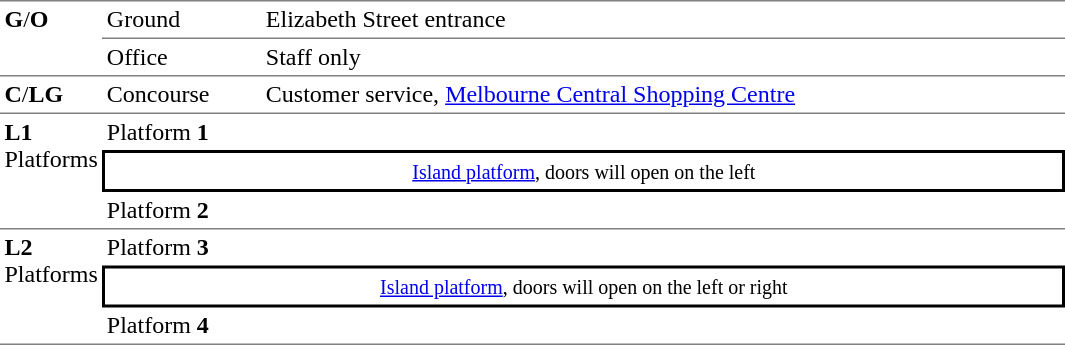<table border=0 cellspacing=0 cellpadding=3>
<tr>
<td style="border-bottom:solid 1px gray;border-top:solid 1px gray;width:50px;vertical-align:top"rowspan=2><strong>G</strong>/<strong>O</strong></td>
<td style="border-top:solid 1px gray;border-bottom:solid 1px gray;width:100px;vertical-align:top">Ground</td>
<td style="border-top:solid 1px gray;border-bottom:solid 1px gray;width:530px;vertical-align:top">Elizabeth Street entrance</td>
</tr>
<tr>
<td style="border-bottom:solid 1px gray;">Office</td>
<td style="border-bottom:solid 1px gray;">Staff only</td>
</tr>
<tr>
<td style="border-bottom:solid 1px gray;vertical-align:top;"><strong>C</strong>/<strong>LG</strong></td>
<td style="border-bottom:solid 1px gray;vertical-align:top;">Concourse</td>
<td style="border-bottom:solid 1px gray;">Customer service, <a href='#'>Melbourne Central Shopping Centre</a></td>
</tr>
<tr>
<td style="border-bottom:solid 1px gray;vertical-align:top;"rowspan=3><strong>L1</strong><br>Platforms</td>
<td>Platform <span><strong>1</strong></span></td>
<td></td>
</tr>
<tr>
<td style="border-top:solid 2px black;border-right:solid 2px black;border-left:solid 2px black;border-bottom:solid 2px black;text-align:center;" colspan=2><small><a href='#'>Island platform</a>, doors will open on the left</small></td>
</tr>
<tr>
<td style="border-bottom:solid 1px gray;">Platform <span><strong>2</strong></span></td>
<td style="border-bottom:solid 1px gray;"></td>
</tr>
<tr>
<td style="border-bottom:solid 1px gray;vertical-align:top;"rowspan=3><strong>L2</strong><br>Platforms</td>
<td>Platform <span><strong>3</strong></span></td>
<td></td>
</tr>
<tr>
<td style="border-top:solid 2px black;border-right:solid 2px black;border-left:solid 2px black;border-bottom:solid 2px black;text-align:center;" colspan=2><small><a href='#'>Island platform</a>, doors will open on the left or right </small></td>
</tr>
<tr>
<td style="border-bottom:solid 1px gray;">Platform <span><strong>4</strong></span></td>
<td style="border-bottom:solid 1px gray;"></td>
<td></td>
</tr>
<tr>
</tr>
</table>
